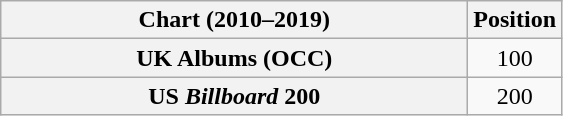<table class="wikitable sortable plainrowheaders" style="text-align:center">
<tr>
<th scope="col" style="width:19em">Chart (2010–2019)</th>
<th scope="col">Position</th>
</tr>
<tr>
<th scope="row">UK Albums (OCC)</th>
<td>100</td>
</tr>
<tr>
<th scope="row">US <em>Billboard</em> 200</th>
<td>200</td>
</tr>
</table>
